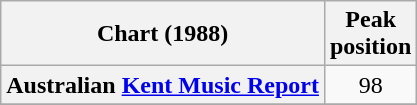<table class="wikitable sortable plainrowheaders">
<tr>
<th>Chart (1988)</th>
<th>Peak<br>position</th>
</tr>
<tr>
<th scope="row">Australian <a href='#'>Kent Music Report</a></th>
<td style="text-align:center;">98</td>
</tr>
<tr>
</tr>
</table>
